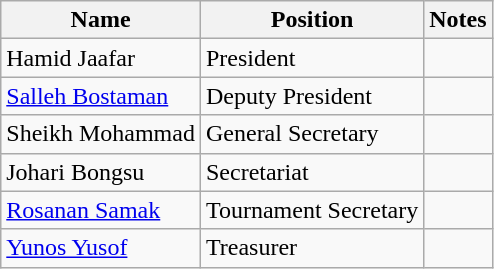<table class="wikitable">
<tr>
<th>Name</th>
<th>Position</th>
<th>Notes</th>
</tr>
<tr>
<td>Hamid Jaafar</td>
<td>President</td>
<td></td>
</tr>
<tr>
<td><a href='#'>Salleh Bostaman</a></td>
<td>Deputy President</td>
<td></td>
</tr>
<tr>
<td>Sheikh Mohammad</td>
<td>General Secretary</td>
<td></td>
</tr>
<tr>
<td>Johari Bongsu</td>
<td>Secretariat</td>
<td></td>
</tr>
<tr>
<td><a href='#'>Rosanan Samak</a></td>
<td>Tournament Secretary</td>
<td></td>
</tr>
<tr>
<td><a href='#'>Yunos Yusof</a></td>
<td>Treasurer</td>
<td></td>
</tr>
</table>
